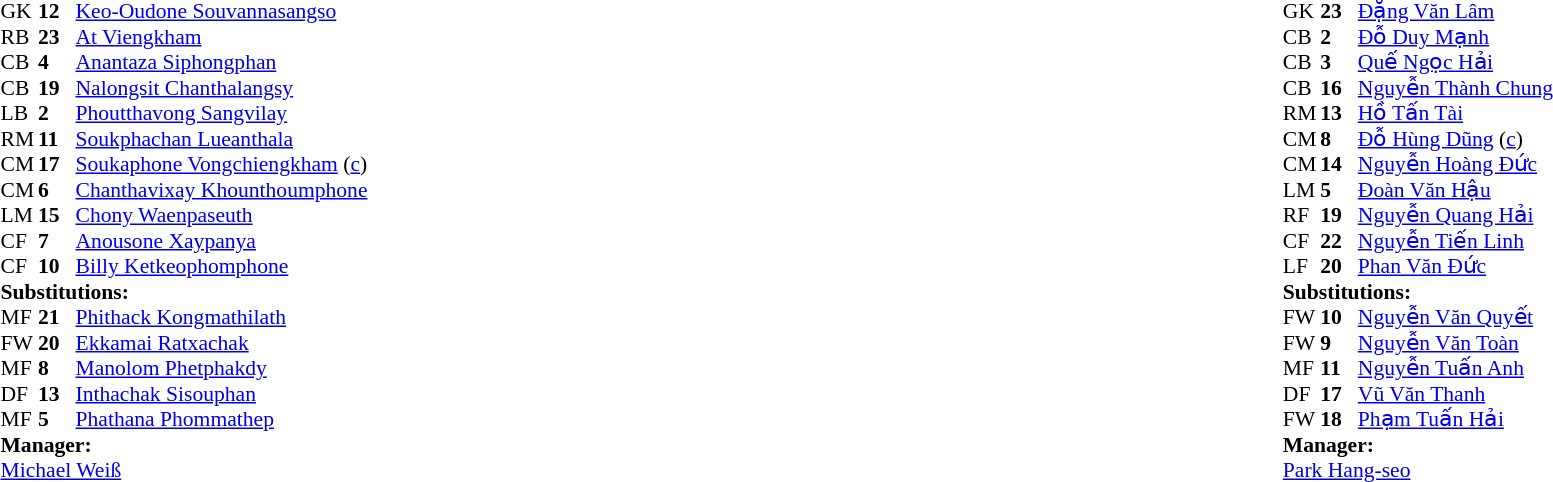<table width="100%">
<tr>
<td valign="top" width="40%"><br><table style="font-size:90%" cellspacing="0" cellpadding="0">
<tr>
<th width=25></th>
<th width=25></th>
</tr>
<tr>
<td>GK</td>
<td><strong>12</strong></td>
<td><a href='#'>Keo-Oudone Souvannasangso</a></td>
</tr>
<tr>
<td>RB</td>
<td><strong>23</strong></td>
<td><a href='#'>At Viengkham</a></td>
<td></td>
<td></td>
</tr>
<tr>
<td>CB</td>
<td><strong>4</strong></td>
<td><a href='#'>Anantaza Siphongphan</a></td>
</tr>
<tr>
<td>CB</td>
<td><strong>19</strong></td>
<td><a href='#'>Nalongsit Chanthalangsy</a></td>
</tr>
<tr>
<td>LB</td>
<td><strong>2</strong></td>
<td><a href='#'>Phoutthavong Sangvilay</a></td>
</tr>
<tr>
<td>RM</td>
<td><strong>11</strong></td>
<td><a href='#'>Soukphachan Lueanthala</a></td>
<td></td>
<td></td>
</tr>
<tr>
<td>CM</td>
<td><strong>17</strong></td>
<td><a href='#'>Soukaphone Vongchiengkham</a> (<a href='#'>c</a>)</td>
</tr>
<tr>
<td>CM</td>
<td><strong>6</strong></td>
<td><a href='#'>Chanthavixay Khounthoumphone</a></td>
<td></td>
<td></td>
</tr>
<tr>
<td>LM</td>
<td><strong>15</strong></td>
<td><a href='#'>Chony Waenpaseuth</a></td>
</tr>
<tr>
<td>CF</td>
<td><strong>7</strong></td>
<td><a href='#'>Anousone Xaypanya</a></td>
<td></td>
<td></td>
</tr>
<tr>
<td>CF</td>
<td><strong>10</strong></td>
<td><a href='#'>Billy Ketkeophomphone</a></td>
<td></td>
<td></td>
</tr>
<tr>
<td colspan=3><strong>Substitutions:</strong></td>
</tr>
<tr>
<td>MF</td>
<td><strong>21</strong></td>
<td><a href='#'>Phithack Kongmathilath</a></td>
<td></td>
<td></td>
</tr>
<tr>
<td>FW</td>
<td><strong>20</strong></td>
<td><a href='#'>Ekkamai Ratxachak</a></td>
<td></td>
<td></td>
</tr>
<tr>
<td>MF</td>
<td><strong>8</strong></td>
<td><a href='#'>Manolom Phetphakdy</a></td>
<td></td>
<td></td>
</tr>
<tr>
<td>DF</td>
<td><strong>13</strong></td>
<td><a href='#'>Inthachak Sisouphan</a></td>
<td></td>
<td></td>
</tr>
<tr>
<td>MF</td>
<td><strong>5</strong></td>
<td><a href='#'>Phathana Phommathep</a></td>
<td></td>
<td></td>
</tr>
<tr>
<td colspan=3><strong>Manager:</strong></td>
</tr>
<tr>
<td colspan=3> <a href='#'>Michael Weiß</a></td>
</tr>
</table>
</td>
<td valign="top"></td>
<td valign="top" width="50%"><br><table style="font-size:90%; margin:auto" cellspacing="0" cellpadding="0">
<tr>
<th width=25></th>
<th width=25></th>
</tr>
<tr>
<td>GK</td>
<td><strong>23</strong></td>
<td><a href='#'>Đặng Văn Lâm</a></td>
</tr>
<tr>
<td>CB</td>
<td><strong>2</strong></td>
<td><a href='#'>Đỗ Duy Mạnh</a></td>
</tr>
<tr>
<td>CB</td>
<td><strong>3</strong></td>
<td><a href='#'>Quế Ngọc Hải</a></td>
</tr>
<tr>
<td>CB</td>
<td><strong>16</strong></td>
<td><a href='#'>Nguyễn Thành Chung</a></td>
</tr>
<tr>
<td>RM</td>
<td><strong>13</strong></td>
<td><a href='#'>Hồ Tấn Tài</a></td>
</tr>
<tr>
<td>CM</td>
<td><strong>8</strong></td>
<td><a href='#'>Đỗ Hùng Dũng</a> (<a href='#'>c</a>)</td>
</tr>
<tr>
<td>CM</td>
<td><strong>14</strong></td>
<td><a href='#'>Nguyễn Hoàng Đức</a></td>
<td></td>
<td></td>
</tr>
<tr>
<td>LM</td>
<td><strong>5</strong></td>
<td><a href='#'>Đoàn Văn Hậu</a></td>
<td></td>
<td></td>
</tr>
<tr>
<td>RF</td>
<td><strong>19</strong></td>
<td><a href='#'>Nguyễn Quang Hải</a></td>
<td></td>
<td></td>
</tr>
<tr>
<td>CF</td>
<td><strong>22</strong></td>
<td><a href='#'>Nguyễn Tiến Linh</a></td>
<td></td>
<td></td>
</tr>
<tr>
<td>LF</td>
<td><strong>20</strong></td>
<td><a href='#'>Phan Văn Đức</a></td>
<td></td>
<td></td>
</tr>
<tr>
<td colspan=3><strong>Substitutions:</strong></td>
</tr>
<tr>
<td>FW</td>
<td><strong>10</strong></td>
<td><a href='#'>Nguyễn Văn Quyết</a></td>
<td></td>
<td></td>
</tr>
<tr>
<td>FW</td>
<td><strong>9</strong></td>
<td><a href='#'>Nguyễn Văn Toàn</a></td>
<td></td>
<td></td>
</tr>
<tr>
<td>MF</td>
<td><strong>11</strong></td>
<td><a href='#'>Nguyễn Tuấn Anh</a></td>
<td></td>
<td></td>
</tr>
<tr>
<td>DF</td>
<td><strong>17</strong></td>
<td><a href='#'>Vũ Văn Thanh</a></td>
<td></td>
<td></td>
</tr>
<tr>
<td>FW</td>
<td><strong>18</strong></td>
<td><a href='#'>Phạm Tuấn Hải</a></td>
<td></td>
<td></td>
</tr>
<tr>
<td colspan=3><strong>Manager:</strong></td>
</tr>
<tr>
<td colspan=3> <a href='#'>Park Hang-seo</a></td>
</tr>
</table>
</td>
</tr>
</table>
